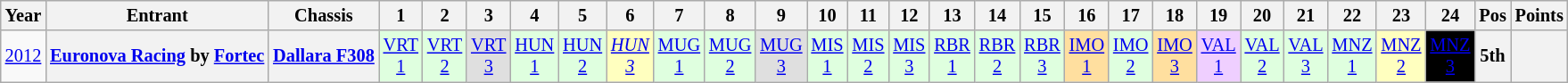<table class="wikitable" style="text-align:center; font-size:85%">
<tr>
<th>Year</th>
<th>Entrant</th>
<th>Chassis</th>
<th>1</th>
<th>2</th>
<th>3</th>
<th>4</th>
<th>5</th>
<th>6</th>
<th>7</th>
<th>8</th>
<th>9</th>
<th>10</th>
<th>11</th>
<th>12</th>
<th>13</th>
<th>14</th>
<th>15</th>
<th>16</th>
<th>17</th>
<th>18</th>
<th>19</th>
<th>20</th>
<th>21</th>
<th>22</th>
<th>23</th>
<th>24</th>
<th>Pos</th>
<th>Points</th>
</tr>
<tr>
<td><a href='#'>2012</a></td>
<th nowrap><a href='#'>Euronova Racing</a> by <a href='#'>Fortec</a></th>
<th nowrap><a href='#'>Dallara F308</a></th>
<td style="background:#dfffdf;"><a href='#'>VRT<br>1</a><br></td>
<td style="background:#dfffdf;"><a href='#'>VRT<br>2</a><br></td>
<td style="background:#dfdfdf;"><a href='#'>VRT<br>3</a><br></td>
<td style="background:#dfffdf;"><a href='#'>HUN<br>1</a><br></td>
<td style="background:#dfffdf;"><a href='#'>HUN<br>2</a><br></td>
<td style="background:#ffffbf;"><em><a href='#'>HUN<br>3</a></em><br></td>
<td style="background:#dfffdf;"><a href='#'>MUG<br>1</a><br></td>
<td style="background:#dfffdf;"><a href='#'>MUG<br>2</a><br></td>
<td style="background:#dfdfdf;"><a href='#'>MUG<br>3</a><br></td>
<td style="background:#dfffdf;"><a href='#'>MIS<br>1</a><br></td>
<td style="background:#dfffdf;"><a href='#'>MIS<br>2</a><br></td>
<td style="background:#dfffdf;"><a href='#'>MIS<br>3</a><br></td>
<td style="background:#dfffdf;"><a href='#'>RBR<br>1</a><br></td>
<td style="background:#dfffdf;"><a href='#'>RBR<br>2</a><br></td>
<td style="background:#dfffdf;"><a href='#'>RBR<br>3</a><br></td>
<td style="background:#ffdf9f;"><a href='#'>IMO<br>1</a><br></td>
<td style="background:#dfffdf;"><a href='#'>IMO<br>2</a><br></td>
<td style="background:#ffdf9f;"><a href='#'>IMO<br>3</a><br></td>
<td style="background:#efcfff;"><a href='#'>VAL<br>1</a><br></td>
<td style="background:#dfffdf;"><a href='#'>VAL<br>2</a><br></td>
<td style="background:#dfffdf;"><a href='#'>VAL<br>3</a><br></td>
<td style="background:#dfffdf;"><a href='#'>MNZ<br>1</a><br></td>
<td style="background:#ffffbf;"><a href='#'>MNZ<br>2</a><br></td>
<td style="background:black; color:white;"><a href='#'><span>MNZ<br>3</span></a><br></td>
<th>5th</th>
<th></th>
</tr>
</table>
